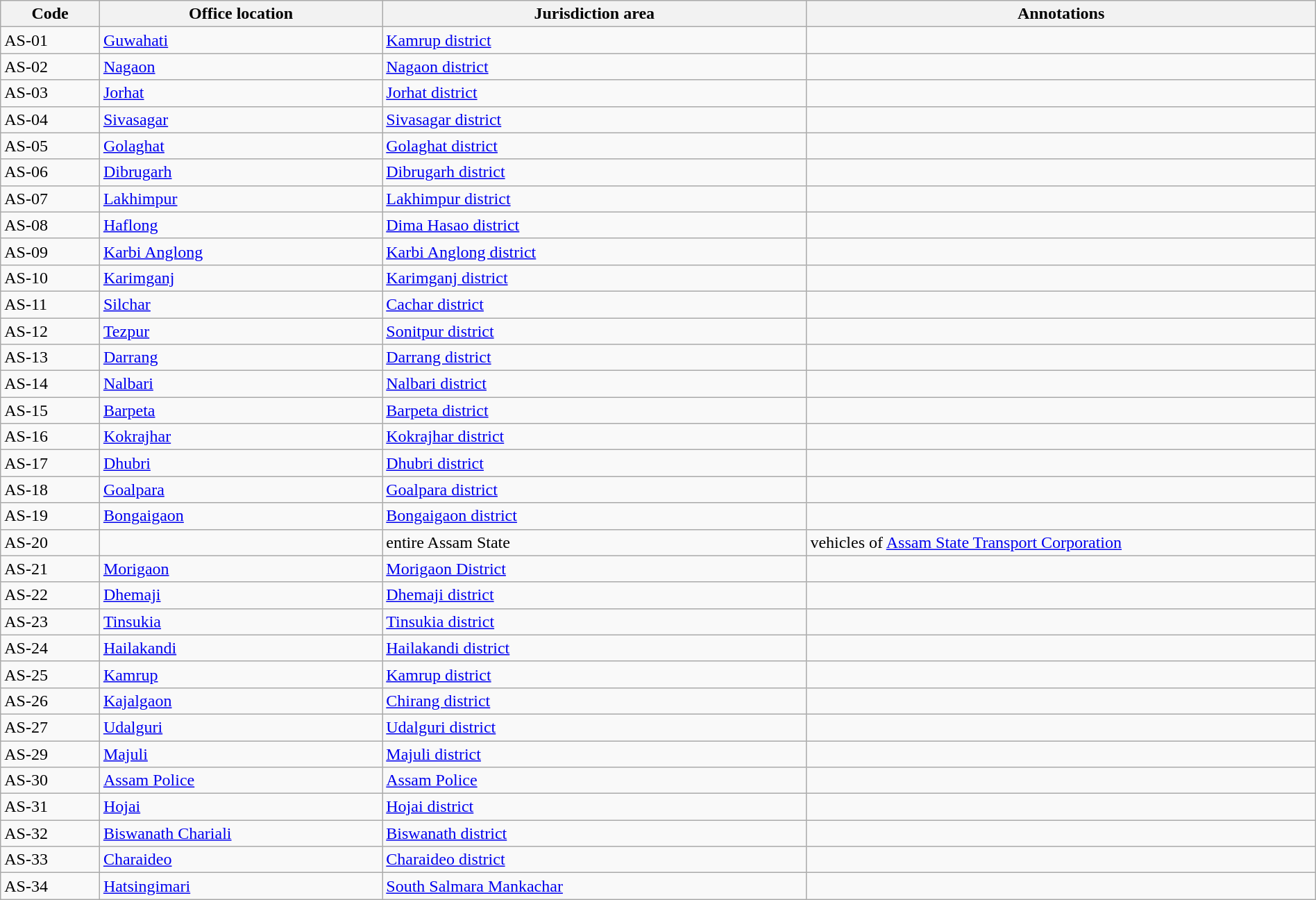<table class="wikitable sortable" style="width:100%;" border="1" cellspacing="0" cellpadding="3">
<tr>
<th scope="col" style="width:7%">Code</th>
<th scope="col" style="width:20%">Office location</th>
<th scope="col" style="width:30%">Jurisdiction area</th>
<th scope="col" style="width:36%" class="unsortable">Annotations</th>
</tr>
<tr>
<td>AS-01</td>
<td><a href='#'>Guwahati</a></td>
<td><a href='#'>Kamrup district</a></td>
<td></td>
</tr>
<tr>
<td>AS-02</td>
<td><a href='#'>Nagaon</a></td>
<td><a href='#'>Nagaon district</a></td>
<td></td>
</tr>
<tr>
<td>AS-03</td>
<td><a href='#'>Jorhat</a></td>
<td><a href='#'>Jorhat district</a></td>
<td></td>
</tr>
<tr>
<td>AS-04</td>
<td><a href='#'>Sivasagar</a></td>
<td><a href='#'>Sivasagar district</a></td>
<td></td>
</tr>
<tr>
<td>AS-05</td>
<td><a href='#'>Golaghat</a></td>
<td><a href='#'>Golaghat district</a></td>
<td></td>
</tr>
<tr>
<td>AS-06</td>
<td><a href='#'>Dibrugarh</a></td>
<td><a href='#'>Dibrugarh district</a></td>
<td></td>
</tr>
<tr>
<td>AS-07</td>
<td><a href='#'>Lakhimpur</a></td>
<td><a href='#'>Lakhimpur district</a></td>
<td></td>
</tr>
<tr>
<td>AS-08</td>
<td><a href='#'>Haflong</a></td>
<td><a href='#'>Dima Hasao district</a></td>
<td></td>
</tr>
<tr>
<td>AS-09</td>
<td><a href='#'>Karbi Anglong</a></td>
<td><a href='#'>Karbi Anglong district</a></td>
<td></td>
</tr>
<tr>
<td>AS-10</td>
<td><a href='#'>Karimganj</a></td>
<td><a href='#'>Karimganj district</a></td>
<td></td>
</tr>
<tr>
<td>AS-11</td>
<td><a href='#'>Silchar</a></td>
<td><a href='#'>Cachar district</a></td>
<td></td>
</tr>
<tr>
<td>AS-12</td>
<td><a href='#'>Tezpur</a></td>
<td><a href='#'>Sonitpur district</a></td>
<td></td>
</tr>
<tr>
<td>AS-13</td>
<td><a href='#'>Darrang</a></td>
<td><a href='#'>Darrang district</a></td>
<td></td>
</tr>
<tr>
<td>AS-14</td>
<td><a href='#'>Nalbari</a></td>
<td><a href='#'>Nalbari district</a></td>
<td></td>
</tr>
<tr>
<td>AS-15</td>
<td><a href='#'>Barpeta</a></td>
<td><a href='#'>Barpeta district</a></td>
<td></td>
</tr>
<tr>
<td>AS-16</td>
<td><a href='#'>Kokrajhar</a></td>
<td><a href='#'>Kokrajhar district</a></td>
<td></td>
</tr>
<tr>
<td>AS-17</td>
<td><a href='#'>Dhubri</a></td>
<td><a href='#'>Dhubri district</a></td>
<td></td>
</tr>
<tr>
<td>AS-18</td>
<td><a href='#'>Goalpara</a></td>
<td><a href='#'>Goalpara district</a></td>
<td></td>
</tr>
<tr>
<td>AS-19</td>
<td><a href='#'>Bongaigaon</a></td>
<td><a href='#'>Bongaigaon district</a></td>
<td></td>
</tr>
<tr>
<td>AS-20</td>
<td></td>
<td>entire Assam State</td>
<td>vehicles of <a href='#'>Assam State Transport Corporation</a></td>
</tr>
<tr>
<td>AS-21</td>
<td><a href='#'>Morigaon</a></td>
<td><a href='#'>Morigaon District</a></td>
<td></td>
</tr>
<tr>
<td>AS-22</td>
<td><a href='#'>Dhemaji</a></td>
<td><a href='#'>Dhemaji district</a></td>
<td></td>
</tr>
<tr>
<td>AS-23</td>
<td><a href='#'>Tinsukia</a></td>
<td><a href='#'>Tinsukia district</a></td>
<td></td>
</tr>
<tr>
<td>AS-24</td>
<td><a href='#'>Hailakandi</a></td>
<td><a href='#'>Hailakandi district</a></td>
<td></td>
</tr>
<tr>
<td>AS-25</td>
<td><a href='#'>Kamrup</a></td>
<td><a href='#'>Kamrup district</a></td>
<td></td>
</tr>
<tr>
<td>AS-26</td>
<td><a href='#'>Kajalgaon</a></td>
<td><a href='#'>Chirang district</a></td>
<td></td>
</tr>
<tr>
<td>AS-27</td>
<td><a href='#'>Udalguri</a></td>
<td><a href='#'>Udalguri district</a></td>
<td></td>
</tr>
<tr>
<td>AS-29</td>
<td><a href='#'>Majuli</a></td>
<td><a href='#'>Majuli district</a></td>
<td></td>
</tr>
<tr>
<td>AS-30</td>
<td><a href='#'>Assam Police</a></td>
<td><a href='#'>Assam Police</a></td>
<td></td>
</tr>
<tr>
<td>AS-31</td>
<td><a href='#'>Hojai</a></td>
<td><a href='#'>Hojai district</a></td>
<td></td>
</tr>
<tr>
<td>AS-32</td>
<td><a href='#'>Biswanath Chariali</a></td>
<td><a href='#'>Biswanath district</a></td>
<td></td>
</tr>
<tr>
<td>AS-33</td>
<td><a href='#'>Charaideo</a></td>
<td><a href='#'>Charaideo district</a></td>
<td></td>
</tr>
<tr>
<td>AS-34</td>
<td><a href='#'>Hatsingimari</a></td>
<td><a href='#'>South Salmara Mankachar</a></td>
<td></td>
</tr>
</table>
